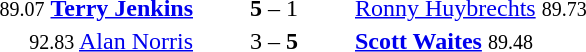<table style="text-align:center">
<tr>
<th width=223></th>
<th width=100></th>
<th width=223></th>
</tr>
<tr>
<td align=right><small><span>89.07</span></small> <strong><a href='#'>Terry Jenkins</a></strong> </td>
<td><strong>5</strong> – 1</td>
<td align=left> <a href='#'>Ronny Huybrechts</a> <small><span>89.73</span></small></td>
</tr>
<tr>
<td align=right><small><span>92.83</span></small> <a href='#'>Alan Norris</a> </td>
<td>3 – <strong>5</strong></td>
<td align=left> <strong><a href='#'>Scott Waites</a></strong>  <small><span>89.48</span></small></td>
</tr>
</table>
